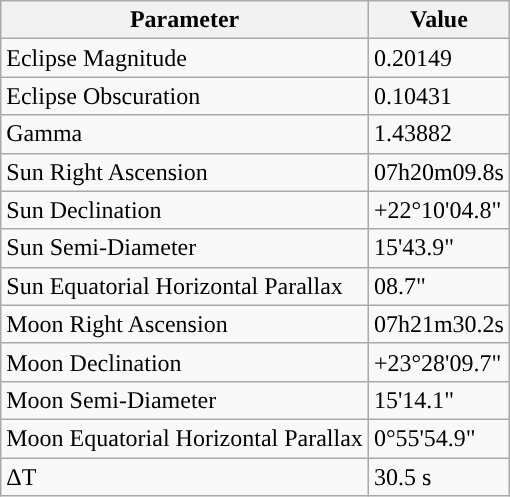<table class="wikitable">
<tr>
<th>Parameter</th>
<th>Value</th>
</tr>
<tr>
<td>Eclipse Magnitude</td>
<td>0.20149</td>
</tr>
<tr>
<td>Eclipse Obscuration</td>
<td>0.10431</td>
</tr>
<tr>
<td>Gamma</td>
<td>1.43882</td>
</tr>
<tr>
<td>Sun Right Ascension</td>
<td>07h20m09.8s</td>
</tr>
<tr>
<td>Sun Declination</td>
<td>+22°10'04.8"</td>
</tr>
<tr>
<td>Sun Semi-Diameter</td>
<td>15'43.9"</td>
</tr>
<tr>
<td>Sun Equatorial Horizontal Parallax</td>
<td>08.7"</td>
</tr>
<tr>
<td>Moon Right Ascension</td>
<td>07h21m30.2s</td>
</tr>
<tr>
<td>Moon Declination</td>
<td>+23°28'09.7"</td>
</tr>
<tr>
<td>Moon Semi-Diameter</td>
<td>15'14.1"</td>
</tr>
<tr>
<td>Moon Equatorial Horizontal Parallax</td>
<td>0°55'54.9"</td>
</tr>
<tr>
<td>ΔT</td>
<td>30.5 s</td>
</tr>
</table>
